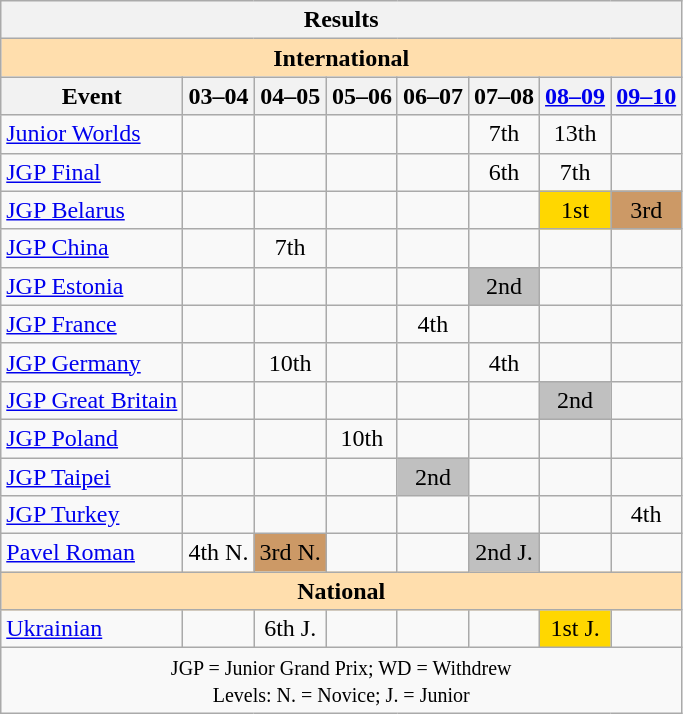<table class="wikitable" style="text-align:center">
<tr>
<th colspan=8 align=center><strong>Results</strong></th>
</tr>
<tr>
<th style="background-color: #ffdead; " colspan=8 align=center><strong>International</strong></th>
</tr>
<tr>
<th>Event</th>
<th>03–04</th>
<th>04–05</th>
<th>05–06</th>
<th>06–07</th>
<th>07–08</th>
<th><a href='#'>08–09</a></th>
<th><a href='#'>09–10</a></th>
</tr>
<tr>
<td align=left><a href='#'>Junior Worlds</a></td>
<td></td>
<td></td>
<td></td>
<td></td>
<td>7th</td>
<td>13th</td>
<td></td>
</tr>
<tr>
<td align=left><a href='#'>JGP Final</a></td>
<td></td>
<td></td>
<td></td>
<td></td>
<td>6th</td>
<td>7th</td>
<td></td>
</tr>
<tr>
<td align=left><a href='#'>JGP Belarus</a></td>
<td></td>
<td></td>
<td></td>
<td></td>
<td></td>
<td bgcolor=gold>1st</td>
<td bgcolor=cc9966>3rd</td>
</tr>
<tr>
<td align=left><a href='#'>JGP China</a></td>
<td></td>
<td>7th</td>
<td></td>
<td></td>
<td></td>
<td></td>
<td></td>
</tr>
<tr>
<td align=left><a href='#'>JGP Estonia</a></td>
<td></td>
<td></td>
<td></td>
<td></td>
<td bgcolor=silver>2nd</td>
<td></td>
<td></td>
</tr>
<tr>
<td align=left><a href='#'>JGP France</a></td>
<td></td>
<td></td>
<td></td>
<td>4th</td>
<td></td>
<td></td>
<td></td>
</tr>
<tr>
<td align=left><a href='#'>JGP Germany</a></td>
<td></td>
<td>10th</td>
<td></td>
<td></td>
<td>4th</td>
<td></td>
<td></td>
</tr>
<tr>
<td align=left><a href='#'>JGP Great Britain</a></td>
<td></td>
<td></td>
<td></td>
<td></td>
<td></td>
<td bgcolor=silver>2nd</td>
<td></td>
</tr>
<tr>
<td align=left><a href='#'>JGP Poland</a></td>
<td></td>
<td></td>
<td>10th</td>
<td></td>
<td></td>
<td></td>
<td></td>
</tr>
<tr>
<td align=left><a href='#'>JGP Taipei</a></td>
<td></td>
<td></td>
<td></td>
<td bgcolor=silver>2nd</td>
<td></td>
<td></td>
<td></td>
</tr>
<tr>
<td align=left><a href='#'>JGP Turkey</a></td>
<td></td>
<td></td>
<td></td>
<td></td>
<td></td>
<td></td>
<td>4th</td>
</tr>
<tr>
<td align=left><a href='#'>Pavel Roman</a></td>
<td>4th N.</td>
<td bgcolor=cc9966>3rd N.</td>
<td></td>
<td></td>
<td bgcolor=silver>2nd J.</td>
<td></td>
<td></td>
</tr>
<tr>
<th style="background-color: #ffdead; " colspan=8 align=center><strong>National</strong></th>
</tr>
<tr>
<td align=left><a href='#'>Ukrainian</a></td>
<td></td>
<td>6th J.</td>
<td></td>
<td></td>
<td></td>
<td bgcolor=gold>1st J.</td>
<td></td>
</tr>
<tr>
<td colspan=8 align=center><small> JGP = Junior Grand Prix; WD = Withdrew <br> Levels: N. = Novice; J. = Junior </small></td>
</tr>
</table>
